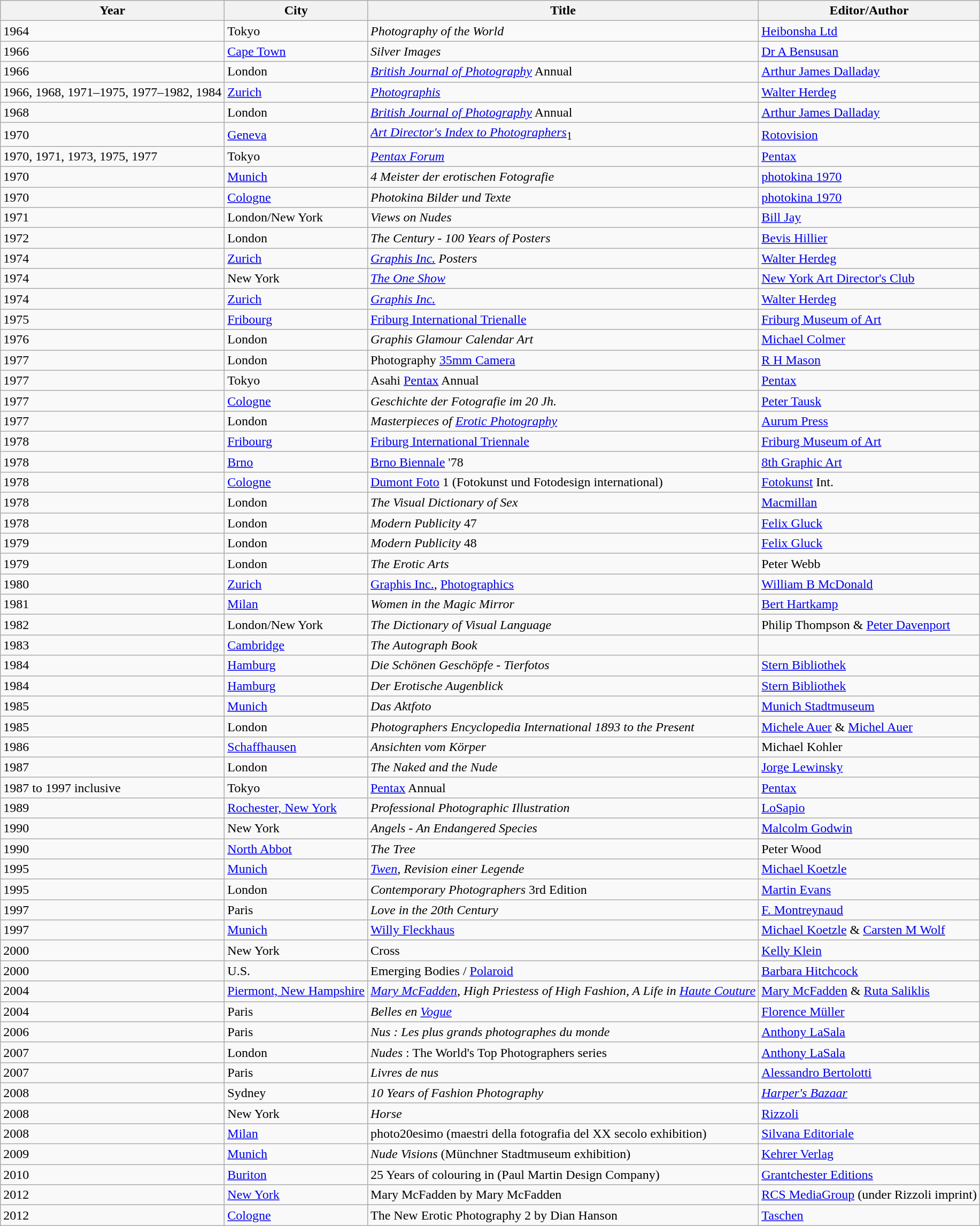<table class="wikitable">
<tr>
<th>Year</th>
<th>City</th>
<th>Title</th>
<th>Editor/Author</th>
</tr>
<tr>
<td>1964</td>
<td>Tokyo</td>
<td><em>Photography of the World</em></td>
<td><a href='#'>Heibonsha Ltd</a></td>
</tr>
<tr>
<td>1966</td>
<td><a href='#'>Cape Town</a></td>
<td><em>Silver Images</em></td>
<td><a href='#'>Dr A Bensusan</a></td>
</tr>
<tr>
<td>1966</td>
<td>London</td>
<td><em><a href='#'>British Journal of Photography</a></em> Annual</td>
<td><a href='#'>Arthur James Dalladay</a></td>
</tr>
<tr>
<td>1966, 1968, 1971–1975, 1977–1982, 1984</td>
<td><a href='#'>Zurich</a></td>
<td><em><a href='#'>Photographis</a></em></td>
<td><a href='#'>Walter Herdeg</a></td>
</tr>
<tr>
<td>1968</td>
<td>London</td>
<td><em><a href='#'>British Journal of Photography</a></em> Annual</td>
<td><a href='#'>Arthur James Dalladay</a></td>
</tr>
<tr>
<td>1970</td>
<td><a href='#'>Geneva</a></td>
<td><em><a href='#'>Art Director's Index to Photographers</a></em><sub>1</sub></td>
<td><a href='#'>Rotovision</a></td>
</tr>
<tr>
<td>1970, 1971, 1973, 1975, 1977</td>
<td>Tokyo</td>
<td><em><a href='#'>Pentax Forum</a></em></td>
<td><a href='#'>Pentax</a></td>
</tr>
<tr>
<td>1970</td>
<td><a href='#'>Munich</a></td>
<td><em>4 Meister der erotischen Fotografie</em></td>
<td><a href='#'>photokina 1970</a></td>
</tr>
<tr>
<td>1970</td>
<td><a href='#'>Cologne</a></td>
<td><em>Photokina Bilder und Texte</em></td>
<td><a href='#'>photokina 1970</a></td>
</tr>
<tr>
<td>1971</td>
<td>London/New York</td>
<td><em>Views on Nudes</em></td>
<td><a href='#'>Bill Jay</a></td>
</tr>
<tr>
<td>1972</td>
<td>London</td>
<td><em>The Century - 100 Years of Posters</em></td>
<td><a href='#'>Bevis Hillier</a></td>
</tr>
<tr>
<td>1974</td>
<td><a href='#'>Zurich</a></td>
<td><em><a href='#'>Graphis Inc.</a> Posters</em></td>
<td><a href='#'>Walter Herdeg</a></td>
</tr>
<tr>
<td>1974</td>
<td>New York</td>
<td><em><a href='#'>The One Show</a></em></td>
<td><a href='#'>New York Art Director's Club</a></td>
</tr>
<tr>
<td>1974</td>
<td><a href='#'>Zurich</a></td>
<td><em><a href='#'>Graphis Inc.</a></em></td>
<td><a href='#'>Walter Herdeg</a></td>
</tr>
<tr>
<td>1975</td>
<td><a href='#'>Fribourg</a></td>
<td><a href='#'>Friburg International Trienalle</a></td>
<td><a href='#'>Friburg Museum of Art</a></td>
</tr>
<tr>
<td>1976</td>
<td>London</td>
<td><em>Graphis Glamour Calendar Art</em></td>
<td><a href='#'>Michael Colmer</a></td>
</tr>
<tr>
<td>1977</td>
<td>London</td>
<td>Photography <a href='#'>35mm Camera</a></td>
<td><a href='#'>R H Mason</a></td>
</tr>
<tr>
<td>1977</td>
<td>Tokyo</td>
<td>Asahi <a href='#'>Pentax</a> Annual</td>
<td><a href='#'>Pentax</a></td>
</tr>
<tr>
<td>1977</td>
<td><a href='#'>Cologne</a></td>
<td><em>Geschichte der Fotografie im 20 Jh.</em></td>
<td><a href='#'>Peter Tausk</a></td>
</tr>
<tr>
<td>1977</td>
<td>London</td>
<td><em>Masterpieces of <a href='#'>Erotic Photography</a></em></td>
<td><a href='#'>Aurum Press</a></td>
</tr>
<tr>
<td>1978</td>
<td><a href='#'>Fribourg</a></td>
<td><a href='#'>Friburg International Triennale</a></td>
<td><a href='#'>Friburg Museum of Art</a></td>
</tr>
<tr>
<td>1978</td>
<td><a href='#'>Brno</a></td>
<td><a href='#'>Brno Biennale</a> '78</td>
<td><a href='#'>8th Graphic Art</a></td>
</tr>
<tr>
<td>1978</td>
<td><a href='#'>Cologne</a></td>
<td><a href='#'>Dumont Foto</a> 1 (Fotokunst und Fotodesign international)</td>
<td><a href='#'>Fotokunst</a> Int.</td>
</tr>
<tr>
<td>1978</td>
<td>London</td>
<td><em>The Visual Dictionary of Sex</em></td>
<td><a href='#'>Macmillan</a></td>
</tr>
<tr>
<td>1978</td>
<td>London</td>
<td><em>Modern Publicity</em> 47</td>
<td><a href='#'>Felix Gluck</a></td>
</tr>
<tr>
<td>1979</td>
<td>London</td>
<td><em>Modern Publicity</em> 48</td>
<td><a href='#'>Felix Gluck</a></td>
</tr>
<tr>
<td>1979</td>
<td>London</td>
<td><em>The Erotic Arts</em></td>
<td>Peter Webb</td>
</tr>
<tr>
<td>1980</td>
<td><a href='#'>Zurich</a></td>
<td><a href='#'>Graphis Inc.</a>, <a href='#'>Photographics</a></td>
<td><a href='#'>William B McDonald</a></td>
</tr>
<tr>
<td>1981</td>
<td><a href='#'>Milan</a></td>
<td><em>Women in the Magic Mirror</em></td>
<td><a href='#'>Bert Hartkamp</a></td>
</tr>
<tr>
<td>1982</td>
<td>London/New York</td>
<td><em>The Dictionary of Visual Language</em></td>
<td>Philip Thompson & <a href='#'>Peter Davenport</a></td>
</tr>
<tr>
<td>1983</td>
<td><a href='#'>Cambridge</a></td>
<td><em>The Autograph Book</em></td>
<td></td>
</tr>
<tr>
<td>1984</td>
<td><a href='#'>Hamburg</a></td>
<td><em>Die Schönen Geschöpfe - Tierfotos</em></td>
<td><a href='#'>Stern Bibliothek</a></td>
</tr>
<tr>
<td>1984</td>
<td><a href='#'>Hamburg</a></td>
<td><em>Der Erotische Augenblick</em></td>
<td><a href='#'>Stern Bibliothek</a></td>
</tr>
<tr>
<td>1985</td>
<td><a href='#'>Munich</a></td>
<td><em>Das Aktfoto</em></td>
<td><a href='#'>Munich Stadtmuseum</a></td>
</tr>
<tr>
<td>1985</td>
<td>London</td>
<td><em>Photographers Encyclopedia International 1893 to the Present</em></td>
<td><a href='#'>Michele Auer</a> & <a href='#'>Michel Auer</a></td>
</tr>
<tr>
<td>1986</td>
<td><a href='#'>Schaffhausen</a></td>
<td><em>Ansichten vom Körper</em></td>
<td>Michael Kohler</td>
</tr>
<tr>
<td>1987</td>
<td>London</td>
<td><em>The Naked and the Nude</em></td>
<td><a href='#'>Jorge Lewinsky</a></td>
</tr>
<tr>
<td>1987 to 1997 inclusive</td>
<td>Tokyo</td>
<td><a href='#'>Pentax</a> Annual</td>
<td><a href='#'>Pentax</a></td>
</tr>
<tr>
<td>1989</td>
<td><a href='#'>Rochester, New York</a></td>
<td><em>Professional Photographic Illustration</em></td>
<td><a href='#'>LoSapio</a></td>
</tr>
<tr>
<td>1990</td>
<td>New York</td>
<td><em>Angels - An Endangered Species</em></td>
<td><a href='#'>Malcolm Godwin</a></td>
</tr>
<tr>
<td>1990</td>
<td><a href='#'>North Abbot</a></td>
<td><em>The Tree</em></td>
<td>Peter Wood</td>
</tr>
<tr>
<td>1995</td>
<td><a href='#'>Munich</a></td>
<td><em><a href='#'>Twen</a>, Revision einer Legende</em></td>
<td><a href='#'>Michael Koetzle</a></td>
</tr>
<tr>
<td>1995</td>
<td>London</td>
<td><em>Contemporary Photographers</em> 3rd Edition</td>
<td><a href='#'>Martin Evans</a></td>
</tr>
<tr>
<td>1997</td>
<td>Paris</td>
<td><em>Love in the 20th Century</em></td>
<td><a href='#'>F. Montreynaud</a></td>
</tr>
<tr>
<td>1997</td>
<td><a href='#'>Munich</a></td>
<td><a href='#'>Willy Fleckhaus</a></td>
<td><a href='#'>Michael Koetzle</a> & <a href='#'>Carsten M Wolf</a></td>
</tr>
<tr>
<td>2000</td>
<td>New York</td>
<td>Cross</td>
<td><a href='#'>Kelly Klein</a></td>
</tr>
<tr>
<td>2000</td>
<td>U.S.</td>
<td>Emerging Bodies / <a href='#'>Polaroid</a></td>
<td><a href='#'>Barbara Hitchcock</a></td>
</tr>
<tr>
<td>2004</td>
<td><a href='#'>Piermont, New Hampshire</a></td>
<td><em><a href='#'>Mary McFadden</a>, High Priestess of High Fashion, A Life in <a href='#'>Haute Couture</a></em></td>
<td><a href='#'>Mary McFadden</a> & <a href='#'>Ruta Saliklis</a></td>
</tr>
<tr>
<td>2004</td>
<td>Paris</td>
<td><em>Belles en <a href='#'>Vogue</a></em></td>
<td><a href='#'>Florence Müller</a></td>
</tr>
<tr>
<td>2006</td>
<td>Paris</td>
<td><em>Nus : Les plus grands photographes du monde</em></td>
<td><a href='#'>Anthony LaSala</a></td>
</tr>
<tr>
<td>2007</td>
<td>London</td>
<td><em>Nudes</em> : The World's Top Photographers series</td>
<td><a href='#'>Anthony LaSala</a></td>
</tr>
<tr>
<td>2007</td>
<td>Paris</td>
<td><em>Livres de nus</em></td>
<td><a href='#'>Alessandro Bertolotti</a></td>
</tr>
<tr>
<td>2008</td>
<td>Sydney</td>
<td><em>10 Years of Fashion Photography</em></td>
<td><em><a href='#'>Harper's Bazaar</a></em></td>
</tr>
<tr>
<td>2008</td>
<td>New York</td>
<td><em>Horse</em></td>
<td><a href='#'>Rizzoli</a></td>
</tr>
<tr>
<td>2008</td>
<td><a href='#'>Milan</a></td>
<td>photo20esimo (maestri della fotografia del XX secolo exhibition)</td>
<td><a href='#'>Silvana Editoriale</a></td>
</tr>
<tr>
<td>2009</td>
<td><a href='#'>Munich</a></td>
<td><em>Nude Visions</em> (Münchner Stadtmuseum exhibition)</td>
<td><a href='#'>Kehrer Verlag</a></td>
</tr>
<tr>
<td>2010</td>
<td><a href='#'>Buriton</a></td>
<td>25 Years of colouring in (Paul Martin Design Company)</td>
<td><a href='#'>Grantchester Editions</a></td>
</tr>
<tr>
<td>2012</td>
<td><a href='#'>New York</a></td>
<td>Mary McFadden by Mary McFadden</td>
<td><a href='#'>RCS MediaGroup</a> (under Rizzoli imprint)</td>
</tr>
<tr>
<td>2012</td>
<td><a href='#'>Cologne</a></td>
<td>The New Erotic Photography 2 by Dian Hanson</td>
<td><a href='#'>Taschen</a></td>
</tr>
</table>
